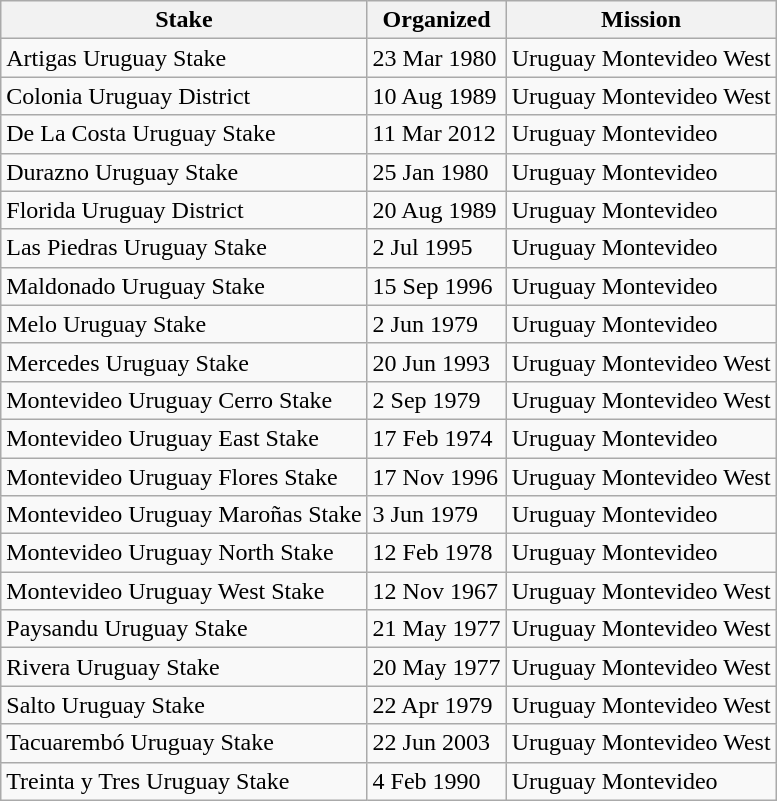<table class="wikitable sortable">
<tr>
<th>Stake</th>
<th data-sort-type=date>Organized</th>
<th>Mission</th>
</tr>
<tr>
<td>Artigas Uruguay Stake</td>
<td>23 Mar 1980</td>
<td>Uruguay Montevideo West</td>
</tr>
<tr>
<td>Colonia Uruguay District</td>
<td>10 Aug 1989</td>
<td>Uruguay Montevideo West</td>
</tr>
<tr>
<td>De La Costa Uruguay Stake</td>
<td>11 Mar 2012</td>
<td>Uruguay Montevideo</td>
</tr>
<tr>
<td>Durazno Uruguay Stake</td>
<td>25 Jan 1980</td>
<td>Uruguay Montevideo</td>
</tr>
<tr>
<td>Florida Uruguay District</td>
<td>20 Aug 1989</td>
<td>Uruguay Montevideo</td>
</tr>
<tr>
<td>Las Piedras Uruguay Stake</td>
<td>2 Jul 1995</td>
<td>Uruguay Montevideo</td>
</tr>
<tr>
<td>Maldonado Uruguay Stake</td>
<td>15 Sep 1996</td>
<td>Uruguay Montevideo</td>
</tr>
<tr>
<td>Melo Uruguay Stake</td>
<td>2 Jun 1979</td>
<td>Uruguay Montevideo</td>
</tr>
<tr>
<td>Mercedes Uruguay Stake</td>
<td>20 Jun 1993</td>
<td>Uruguay Montevideo West</td>
</tr>
<tr>
<td>Montevideo Uruguay Cerro Stake</td>
<td>2 Sep 1979</td>
<td>Uruguay Montevideo West</td>
</tr>
<tr>
<td>Montevideo Uruguay East Stake</td>
<td>17 Feb 1974</td>
<td>Uruguay Montevideo</td>
</tr>
<tr>
<td>Montevideo Uruguay Flores Stake</td>
<td>17 Nov 1996</td>
<td>Uruguay Montevideo West</td>
</tr>
<tr>
<td>Montevideo Uruguay Maroñas Stake</td>
<td>3 Jun 1979</td>
<td>Uruguay Montevideo</td>
</tr>
<tr>
<td>Montevideo Uruguay North Stake</td>
<td>12 Feb 1978</td>
<td>Uruguay Montevideo</td>
</tr>
<tr>
<td>Montevideo Uruguay West Stake</td>
<td>12 Nov 1967</td>
<td>Uruguay Montevideo West</td>
</tr>
<tr>
<td>Paysandu Uruguay Stake</td>
<td>21 May 1977</td>
<td>Uruguay Montevideo West</td>
</tr>
<tr>
<td>Rivera Uruguay Stake</td>
<td>20 May 1977</td>
<td>Uruguay Montevideo West</td>
</tr>
<tr>
<td>Salto Uruguay Stake</td>
<td>22 Apr 1979</td>
<td>Uruguay Montevideo West</td>
</tr>
<tr>
<td>Tacuarembó Uruguay Stake</td>
<td>22 Jun 2003</td>
<td>Uruguay Montevideo West</td>
</tr>
<tr>
<td>Treinta y Tres Uruguay Stake</td>
<td>4 Feb 1990</td>
<td>Uruguay Montevideo</td>
</tr>
</table>
